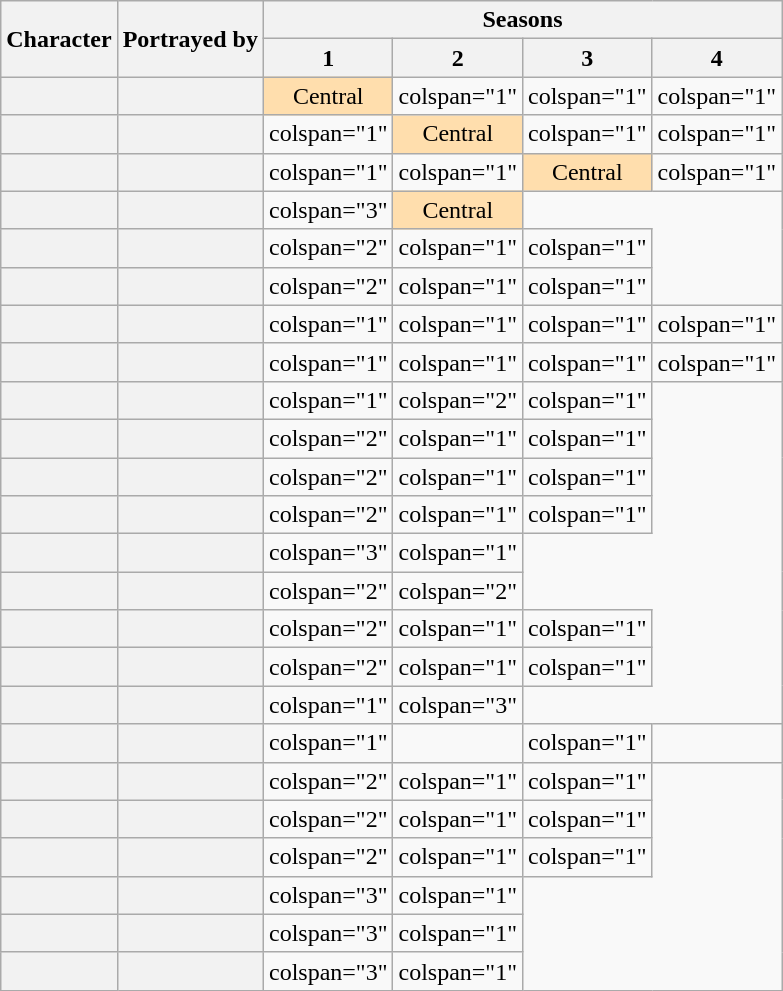<table class="wikitable plainrowheaders" style="text-align:center">
<tr>
<th ! scope="col" rowspan="2">Character</th>
<th scope="col" rowspan="2">Portrayed by</th>
<th scope="col" colspan="9" class="unsortable">Seasons</th>
</tr>
<tr>
<th scope="col">1</th>
<th scope="col">2</th>
<th scope="col">3</th>
<th scope="col">4</th>
</tr>
<tr>
<th scope="row"></th>
<th scope="row"></th>
<td style="background:#ffdead;">Central</td>
<td>colspan="1" </td>
<td>colspan="1" </td>
<td>colspan="1" </td>
</tr>
<tr>
<th scope="row"></th>
<th scope="row"></th>
<td>colspan="1" </td>
<td style="background:#ffdead;">Central</td>
<td>colspan="1" </td>
<td>colspan="1" </td>
</tr>
<tr>
<th scope="row"></th>
<th scope="row"></th>
<td>colspan="1" </td>
<td>colspan="1" </td>
<td style="background:#ffdead;">Central</td>
<td>colspan="1" </td>
</tr>
<tr>
<th scope="row"></th>
<th scope="row"></th>
<td>colspan="3" </td>
<td style="background:#ffdead;">Central</td>
</tr>
<tr>
<th scope="row"></th>
<th scope="row"></th>
<td>colspan="2" </td>
<td>colspan="1" </td>
<td>colspan="1" </td>
</tr>
<tr>
<th scope="row"></th>
<th scope="row"></th>
<td>colspan="2" </td>
<td>colspan="1" </td>
<td>colspan="1" </td>
</tr>
<tr>
<th scope="row"></th>
<th scope="row"></th>
<td>colspan="1" </td>
<td>colspan="1" </td>
<td>colspan="1" </td>
<td>colspan="1" </td>
</tr>
<tr>
<th scope="row"></th>
<th scope="row"></th>
<td>colspan="1" </td>
<td>colspan="1" </td>
<td>colspan="1" </td>
<td>colspan="1" </td>
</tr>
<tr>
<th scope="row"></th>
<th scope="row"></th>
<td>colspan="1" </td>
<td>colspan="2" </td>
<td>colspan="1" </td>
</tr>
<tr>
<th scope="row"></th>
<th scope="row"></th>
<td>colspan="2" </td>
<td>colspan="1" </td>
<td>colspan="1" </td>
</tr>
<tr>
<th scope="row"></th>
<th scope="row"></th>
<td>colspan="2" </td>
<td>colspan="1" </td>
<td>colspan="1" </td>
</tr>
<tr>
<th scope="row"></th>
<th scope="row"></th>
<td>colspan="2" </td>
<td>colspan="1" </td>
<td>colspan="1" </td>
</tr>
<tr>
<th scope="row"></th>
<th scope="row"></th>
<td>colspan="3" </td>
<td>colspan="1" </td>
</tr>
<tr>
<th scope="row"></th>
<th scope="row"></th>
<td>colspan="2" </td>
<td>colspan="2" </td>
</tr>
<tr>
<th scope="row"></th>
<th scope="row"></th>
<td>colspan="2" </td>
<td>colspan="1" </td>
<td>colspan="1" </td>
</tr>
<tr>
<th scope="row"></th>
<th scope="row"></th>
<td>colspan="2" </td>
<td>colspan="1" </td>
<td>colspan="1" </td>
</tr>
<tr>
<th scope="row"></th>
<th scope="row"></th>
<td>colspan="1" </td>
<td>colspan="3" </td>
</tr>
<tr>
<th scope="row"></th>
<th scope="row"></th>
<td>colspan="1" </td>
<td></td>
<td>colspan="1" </td>
<td></td>
</tr>
<tr>
<th scope="row"></th>
<th scope="row"></th>
<td>colspan="2" </td>
<td>colspan="1" </td>
<td>colspan="1" </td>
</tr>
<tr>
<th scope="row"></th>
<th scope="row"></th>
<td>colspan="2" </td>
<td>colspan="1" </td>
<td>colspan="1" </td>
</tr>
<tr>
<th scope="row"></th>
<th scope="row"></th>
<td>colspan="2" </td>
<td>colspan="1" </td>
<td>colspan="1" </td>
</tr>
<tr>
<th scope="row"></th>
<th scope="row"></th>
<td>colspan="3" </td>
<td>colspan="1" </td>
</tr>
<tr>
<th scope="row"></th>
<th scope="row"></th>
<td>colspan="3" </td>
<td>colspan="1" </td>
</tr>
<tr>
<th scope="row"></th>
<th scope="row"></th>
<td>colspan="3" </td>
<td>colspan="1" </td>
</tr>
</table>
